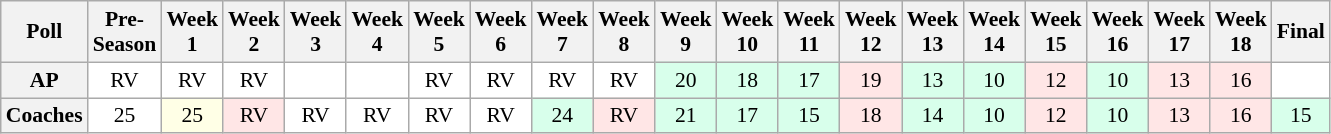<table class="wikitable" style="white-space:nowrap;font-size:90%">
<tr>
<th>Poll</th>
<th>Pre-<br>Season</th>
<th>Week<br>1</th>
<th>Week<br>2</th>
<th>Week<br>3</th>
<th>Week<br>4</th>
<th>Week<br>5</th>
<th>Week<br>6</th>
<th>Week<br>7</th>
<th>Week<br>8</th>
<th>Week<br>9</th>
<th>Week<br>10</th>
<th>Week<br>11</th>
<th>Week<br>12</th>
<th>Week<br>13</th>
<th>Week<br>14</th>
<th>Week<br>15</th>
<th>Week<br>16</th>
<th>Week<br>17</th>
<th>Week<br>18</th>
<th>Final</th>
</tr>
<tr style="text-align:center;">
<th>AP</th>
<td style="background:#FFF;">RV</td>
<td style="background:#FFF;">RV</td>
<td style="background:#FFF;">RV</td>
<td style="background:#FFF;"></td>
<td style="background:#FFF;"></td>
<td style="background:#FFF;">RV</td>
<td style="background:#FFF;">RV</td>
<td style="background:#FFF;">RV</td>
<td style="background:#FFF;">RV</td>
<td style="background:#D8FFEB;">20</td>
<td style="background:#D8FFEB;">18</td>
<td style="background:#D8FFEB;">17</td>
<td style="background:#FFE6E6;">19</td>
<td style="background:#D8FFEB;">13</td>
<td style="background:#D8FFEB;">10</td>
<td style="background:#FFE6E6;">12</td>
<td style="background:#D8FFEB;">10</td>
<td style="background:#FFE6E6;">13</td>
<td style="background:#FFE6E6;">16</td>
<td style="background:#FFF;"></td>
</tr>
<tr style="text-align:center;">
<th>Coaches</th>
<td style="background:#FFF;">25</td>
<td style="background:#FFFFE6;">25</td>
<td style="background:#FFE6E6;">RV</td>
<td style="background:#FFF;">RV</td>
<td style="background:#FFF;">RV</td>
<td style="background:#FFF;">RV</td>
<td style="background:#FFF;">RV</td>
<td style="background:#D8FFEB;">24</td>
<td style="background:#FFE6E6;">RV</td>
<td style="background:#D8FFEB;">21</td>
<td style="background:#D8FFEB;">17</td>
<td style="background:#D8FFEB;">15</td>
<td style="background:#FFE6E6;">18</td>
<td style="background:#D8FFEB;">14</td>
<td style="background:#D8FFEB;">10</td>
<td style="background:#FFE6E6;">12</td>
<td style="background:#D8FFEB;">10</td>
<td style="background:#FFE6E6;">13</td>
<td style="background:#FFE6E6;">16</td>
<td style="background:#D8FFEB;">15</td>
</tr>
</table>
